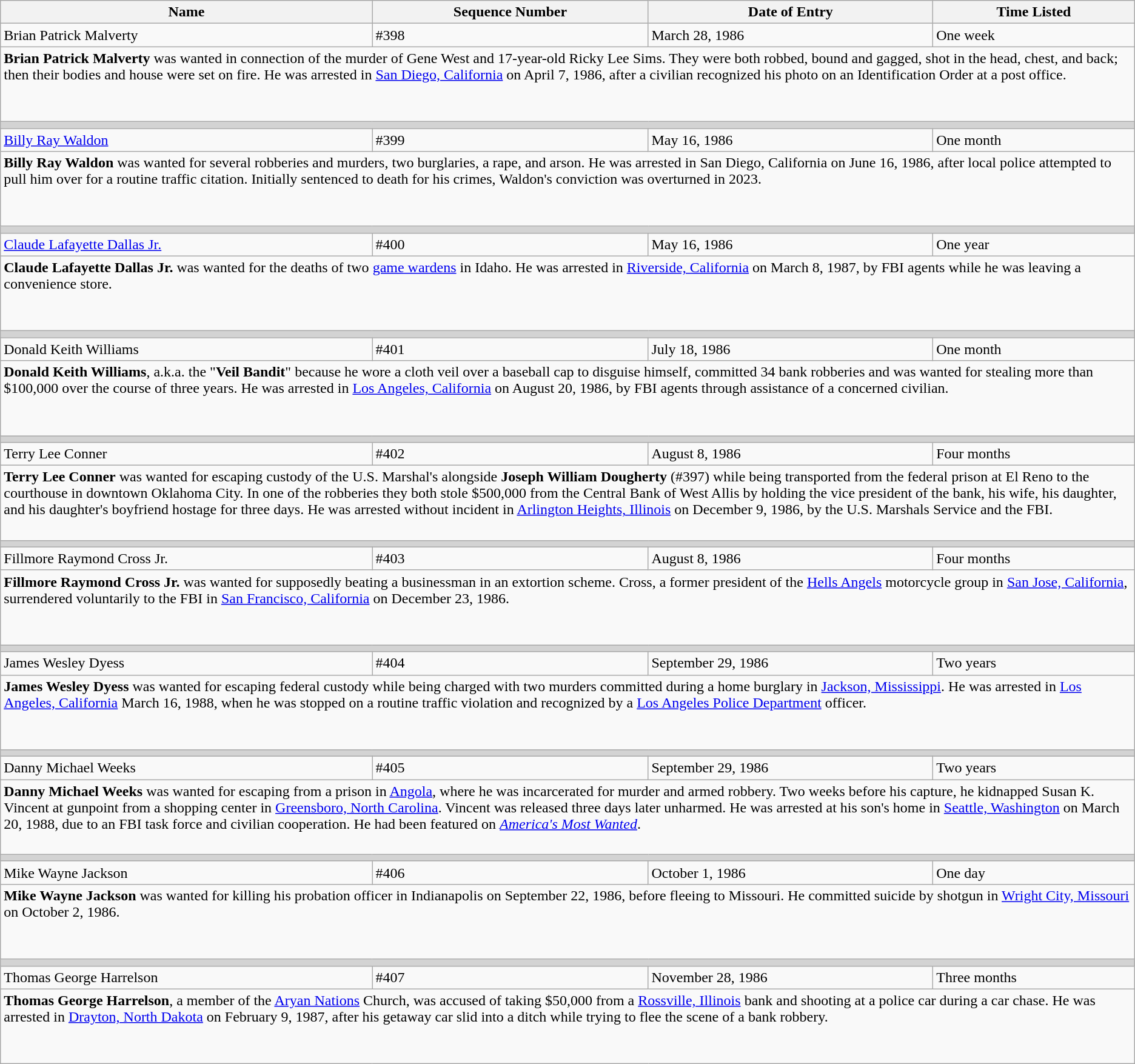<table class="wikitable">
<tr>
<th>Name</th>
<th>Sequence Number</th>
<th>Date of Entry</th>
<th>Time Listed</th>
</tr>
<tr>
<td height="10">Brian Patrick Malverty</td>
<td>#398</td>
<td>March 28, 1986</td>
<td>One week</td>
</tr>
<tr>
<td colspan="4" valign="top" height="75"><strong>Brian Patrick Malverty</strong> was wanted in connection of the murder of Gene West and 17-year-old Ricky Lee Sims. They were both robbed, bound and gagged, shot in the head, chest, and back; then their bodies and house were set on fire. He was arrested in <a href='#'>San Diego, California</a> on April 7, 1986, after a civilian recognized his photo on an Identification Order at a post office.</td>
</tr>
<tr>
<td colSpan="4" style="background-color:lightgrey;"></td>
</tr>
<tr>
<td height="10"><a href='#'>Billy Ray Waldon</a></td>
<td>#399</td>
<td>May 16, 1986</td>
<td>One month</td>
</tr>
<tr>
<td colspan="4" valign="top" height="75"><strong>Billy Ray Waldon</strong> was wanted for several robberies and murders, two burglaries, a rape, and arson. He was arrested in San Diego, California on June 16, 1986, after local police attempted to pull him over for a routine traffic citation. Initially sentenced to death for his crimes, Waldon's conviction was overturned in 2023.</td>
</tr>
<tr>
<td colSpan="4" style="background-color:lightgrey;"></td>
</tr>
<tr>
<td height="10"><a href='#'>Claude Lafayette Dallas Jr.</a></td>
<td>#400</td>
<td>May 16, 1986</td>
<td>One year</td>
</tr>
<tr>
<td colspan="4" valign="top" height="75"><strong>Claude Lafayette Dallas Jr.</strong> was wanted for the deaths of two <a href='#'>game wardens</a> in Idaho. He was arrested in <a href='#'>Riverside, California</a> on March 8, 1987, by FBI agents while he was leaving a convenience store.</td>
</tr>
<tr>
<td colSpan="4" style="background-color:lightgrey;"></td>
</tr>
<tr>
<td height="10">Donald Keith Williams</td>
<td>#401</td>
<td>July 18, 1986</td>
<td>One month</td>
</tr>
<tr>
<td colspan="4" valign="top" height="75"><strong>Donald Keith Williams</strong>, a.k.a. the "<strong>Veil Bandit</strong>" because he wore a cloth veil over a baseball cap to disguise himself, committed 34 bank robberies and was wanted for stealing more than $100,000 over the course of three years. He was arrested in <a href='#'>Los Angeles, California</a> on August 20, 1986, by FBI agents through assistance of a concerned civilian.</td>
</tr>
<tr>
<td colSpan="4" style="background-color:lightgrey;"></td>
</tr>
<tr>
<td height="10">Terry Lee Conner</td>
<td>#402</td>
<td>August 8, 1986</td>
<td>Four months</td>
</tr>
<tr>
<td colspan="4" valign="top" height="75"><strong>Terry Lee Conner</strong> was wanted for escaping custody of the U.S. Marshal's alongside <strong>Joseph William Dougherty</strong> (#397) while being transported from the federal prison at El Reno to the courthouse in downtown Oklahoma City. In one of the robberies they both stole $500,000 from the Central Bank of West Allis by holding the vice president of the bank, his wife, his daughter, and his daughter's boyfriend hostage for three days. He was arrested without incident in <a href='#'>Arlington Heights, Illinois</a> on December 9, 1986, by the U.S. Marshals Service and the FBI.</td>
</tr>
<tr>
<td colSpan="4" style="background-color:lightgrey;"></td>
</tr>
<tr>
<td height="10">Fillmore Raymond Cross Jr.</td>
<td>#403</td>
<td>August 8, 1986</td>
<td>Four months</td>
</tr>
<tr>
<td colspan="4" valign="top" height="75"><strong>Fillmore Raymond Cross Jr.</strong> was wanted for supposedly beating a businessman in an extortion scheme. Cross, a former president of the <a href='#'>Hells Angels</a> motorcycle group in <a href='#'>San Jose, California</a>, surrendered voluntarily to the FBI in <a href='#'>San Francisco, California</a> on December 23, 1986.</td>
</tr>
<tr>
<td colSpan="4" style="background-color:lightgrey;"></td>
</tr>
<tr>
<td height="10">James Wesley Dyess</td>
<td>#404</td>
<td>September 29, 1986</td>
<td>Two years</td>
</tr>
<tr>
<td colspan="4" valign="top" height="75"><strong>James Wesley Dyess</strong> was wanted for escaping federal custody while being charged with two murders committed during a home burglary in <a href='#'>Jackson, Mississippi</a>. He was arrested in <a href='#'>Los Angeles, California</a> March 16, 1988, when he was stopped on a routine traffic violation and recognized by a <a href='#'>Los Angeles Police Department</a> officer.</td>
</tr>
<tr>
<td colSpan="4" style="background-color:lightgrey;"></td>
</tr>
<tr>
<td height="10">Danny Michael Weeks</td>
<td>#405</td>
<td>September 29, 1986</td>
<td>Two years</td>
</tr>
<tr>
<td colspan="4" valign="top" height="75"><strong>Danny Michael Weeks</strong> was wanted for escaping from a prison in <a href='#'>Angola</a>, where he was incarcerated for murder and armed robbery. Two weeks before his capture, he kidnapped Susan K. Vincent at gunpoint from a shopping center in <a href='#'>Greensboro, North Carolina</a>. Vincent was released three days later unharmed. He was arrested at his son's home in <a href='#'>Seattle, Washington</a> on March 20, 1988, due to an FBI task force and civilian cooperation. He had been featured on <em><a href='#'>America's Most Wanted</a></em>.</td>
</tr>
<tr>
<td colSpan="4" style="background-color:lightgrey;"></td>
</tr>
<tr>
<td height="10">Mike Wayne Jackson</td>
<td>#406</td>
<td>October 1, 1986</td>
<td>One day</td>
</tr>
<tr>
<td colspan="4" valign="top" height="75"><strong>Mike Wayne Jackson</strong> was wanted for killing his probation officer in Indianapolis on September 22, 1986, before fleeing to Missouri. He committed suicide by shotgun in <a href='#'>Wright City, Missouri</a> on October 2, 1986.</td>
</tr>
<tr>
<td colSpan="4" style="background-color:lightgrey;"></td>
</tr>
<tr>
<td height="10">Thomas George Harrelson</td>
<td>#407</td>
<td>November 28, 1986</td>
<td>Three months</td>
</tr>
<tr>
<td colspan="4" valign="top" height="75"><strong>Thomas George Harrelson</strong>, a member of the <a href='#'>Aryan Nations</a> Church, was accused of taking $50,000 from a <a href='#'>Rossville, Illinois</a> bank and shooting at a police car during a car chase. He was arrested in <a href='#'>Drayton, North Dakota</a> on February 9, 1987, after his getaway car slid into a ditch while trying to flee the scene of a bank robbery.</td>
</tr>
</table>
